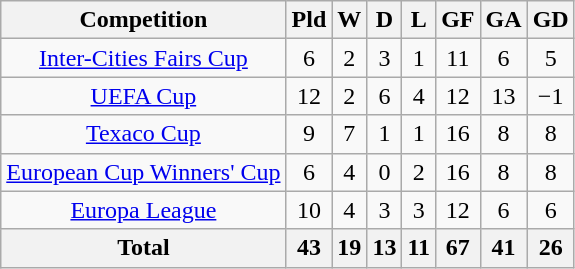<table class="wikitable" style="text-align:center">
<tr>
<th>Competition</th>
<th>Pld</th>
<th>W</th>
<th>D</th>
<th>L</th>
<th>GF</th>
<th>GA</th>
<th>GD</th>
</tr>
<tr>
<td><a href='#'>Inter-Cities Fairs Cup</a></td>
<td>6</td>
<td>2</td>
<td>3</td>
<td>1</td>
<td>11</td>
<td>6</td>
<td>5</td>
</tr>
<tr>
<td><a href='#'>UEFA Cup</a></td>
<td>12</td>
<td>2</td>
<td>6</td>
<td>4</td>
<td>12</td>
<td>13</td>
<td>−1</td>
</tr>
<tr>
<td><a href='#'>Texaco Cup</a></td>
<td>9</td>
<td>7</td>
<td>1</td>
<td>1</td>
<td>16</td>
<td>8</td>
<td>8</td>
</tr>
<tr>
<td><a href='#'>European Cup Winners' Cup</a></td>
<td>6</td>
<td>4</td>
<td>0</td>
<td>2</td>
<td>16</td>
<td>8</td>
<td>8</td>
</tr>
<tr>
<td><a href='#'>Europa League</a></td>
<td>10</td>
<td>4</td>
<td>3</td>
<td>3</td>
<td>12</td>
<td>6</td>
<td>6</td>
</tr>
<tr>
<th>Total</th>
<th>43</th>
<th>19</th>
<th>13</th>
<th>11</th>
<th>67</th>
<th>41</th>
<th>26</th>
</tr>
</table>
